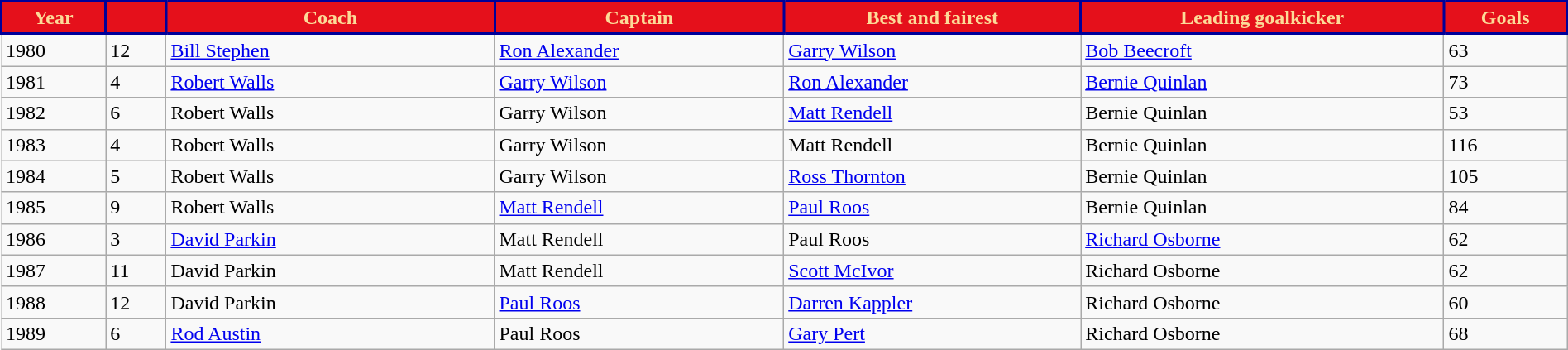<table class="wikitable"; style="width:100%;">
<tr valign="top">
<th style="background:#E5101B; color:#FCDB98; border:solid #000099 2px">Year</th>
<th style="background:#E5101B; color:#FCDB98; border:solid #000099 2px"></th>
<th style="background:#E5101B; color:#FCDB98; border:solid #000099 2px">Coach</th>
<th style="background:#E5101B; color:#FCDB98; border:solid #000099 2px">Captain</th>
<th style="background:#E5101B; color:#FCDB98; border:solid #000099 2px">Best and fairest</th>
<th style="background:#E5101B; color:#FCDB98; border:solid #000099 2px">Leading goalkicker</th>
<th style="background:#E5101B; color:#FCDB98; border:solid #000099 2px">Goals</th>
</tr>
<tr style="vertical-align:top;" >
<td>1980</td>
<td>12</td>
<td><a href='#'>Bill Stephen</a>          </td>
<td><a href='#'>Ron Alexander</a>  </td>
<td><a href='#'>Garry Wilson</a></td>
<td><a href='#'>Bob Beecroft</a></td>
<td>63</td>
</tr>
<tr valign="top">
<td>1981</td>
<td>4</td>
<td><a href='#'>Robert Walls</a></td>
<td><a href='#'>Garry Wilson</a></td>
<td><a href='#'>Ron Alexander</a></td>
<td><a href='#'>Bernie Quinlan</a></td>
<td>73</td>
</tr>
<tr valign="top">
<td>1982</td>
<td>6</td>
<td>Robert Walls</td>
<td>Garry Wilson</td>
<td><a href='#'>Matt Rendell</a></td>
<td>Bernie Quinlan</td>
<td>53</td>
</tr>
<tr valign="top">
<td>1983</td>
<td>4</td>
<td>Robert Walls</td>
<td>Garry Wilson</td>
<td>Matt Rendell</td>
<td>Bernie Quinlan</td>
<td>116</td>
</tr>
<tr valign="top">
<td>1984</td>
<td>5</td>
<td>Robert Walls</td>
<td>Garry Wilson</td>
<td><a href='#'>Ross Thornton</a></td>
<td>Bernie Quinlan</td>
<td>105</td>
</tr>
<tr valign="top">
<td>1985</td>
<td>9</td>
<td>Robert Walls</td>
<td><a href='#'>Matt Rendell</a></td>
<td><a href='#'>Paul Roos</a></td>
<td>Bernie Quinlan</td>
<td>84</td>
</tr>
<tr valign="top">
<td>1986</td>
<td>3</td>
<td><a href='#'>David Parkin</a></td>
<td>Matt Rendell</td>
<td>Paul Roos</td>
<td><a href='#'>Richard Osborne</a></td>
<td>62</td>
</tr>
<tr valign="top">
<td>1987</td>
<td>11</td>
<td>David Parkin</td>
<td>Matt Rendell</td>
<td><a href='#'>Scott McIvor</a></td>
<td>Richard Osborne</td>
<td>62</td>
</tr>
<tr valign="top">
<td>1988</td>
<td>12</td>
<td>David Parkin</td>
<td><a href='#'>Paul Roos</a></td>
<td><a href='#'>Darren Kappler</a></td>
<td>Richard Osborne</td>
<td>60</td>
</tr>
<tr valign="top">
<td>1989</td>
<td>6</td>
<td><a href='#'>Rod Austin</a></td>
<td>Paul Roos</td>
<td><a href='#'>Gary Pert</a></td>
<td>Richard Osborne</td>
<td>68</td>
</tr>
</table>
